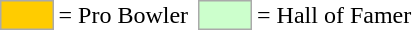<table>
<tr>
<td style="background-color:#FFCC00; border:1px solid #aaaaaa; width:2em;"></td>
<td>= Pro Bowler </td>
<td></td>
<td style="background-color:#CCFFCC; border:1px solid #aaaaaa; width:2em;"></td>
<td>= Hall of Famer</td>
</tr>
</table>
